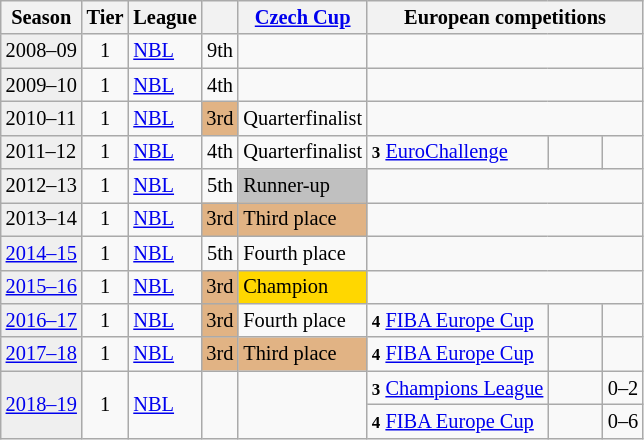<table class="wikitable" style="font-size:85%">
<tr bgcolor=>
<th>Season</th>
<th>Tier</th>
<th>League</th>
<th></th>
<th><a href='#'>Czech Cup</a></th>
<th colspan=3>European competitions</th>
</tr>
<tr>
<td style="background:#efefef;">2008–09</td>
<td align="center">1</td>
<td><a href='#'>NBL</a></td>
<td align="center">9th</td>
<td></td>
<td colspan=3></td>
</tr>
<tr>
<td style="background:#efefef;">2009–10</td>
<td align="center">1</td>
<td><a href='#'>NBL</a></td>
<td align="center">4th</td>
<td></td>
<td colspan=3></td>
</tr>
<tr>
<td style="background:#efefef;">2010–11</td>
<td align="center">1</td>
<td><a href='#'>NBL</a></td>
<td align="center" bgcolor=#e1b384>3rd</td>
<td>Quarterfinalist</td>
<td colspan=3></td>
</tr>
<tr>
<td style="background:#efefef;">2011–12</td>
<td align="center">1</td>
<td><a href='#'>NBL</a></td>
<td align="center">4th</td>
<td>Quarterfinalist</td>
<td><small><strong>3</strong></small> <a href='#'>EuroChallenge</a></td>
<td width=30></td>
<td></td>
</tr>
<tr>
<td style="background:#efefef;">2012–13</td>
<td align="center">1</td>
<td><a href='#'>NBL</a></td>
<td align="center">5th</td>
<td bgcolor=silver>Runner-up</td>
<td colspan=3></td>
</tr>
<tr>
<td style="background:#efefef;">2013–14</td>
<td align="center">1</td>
<td><a href='#'>NBL</a></td>
<td align="center" bgcolor=#e1b384>3rd</td>
<td bgcolor=#e1b384>Third place</td>
<td colspan=3></td>
</tr>
<tr>
<td style="background:#efefef;"><a href='#'>2014–15</a></td>
<td align="center">1</td>
<td><a href='#'>NBL</a></td>
<td align="center">5th</td>
<td>Fourth place</td>
<td colspan=3></td>
</tr>
<tr>
<td style="background:#efefef;"><a href='#'>2015–16</a></td>
<td align="center">1</td>
<td><a href='#'>NBL</a></td>
<td align="center" bgcolor=#e1b384>3rd</td>
<td bgcolor=gold>Champion</td>
<td colspan=3></td>
</tr>
<tr>
<td style="background:#efefef;"><a href='#'>2016–17</a></td>
<td align="center">1</td>
<td><a href='#'>NBL</a></td>
<td align="center" bgcolor=#e1b384>3rd</td>
<td>Fourth place</td>
<td><small><strong>4</strong></small> <a href='#'>FIBA Europe Cup</a></td>
<td></td>
<td></td>
</tr>
<tr>
<td style="background:#efefef;"><a href='#'>2017–18</a></td>
<td align="center">1</td>
<td><a href='#'>NBL</a></td>
<td align="center" bgcolor=#e1b384>3rd</td>
<td bgcolor=#e1b384>Third place</td>
<td><small><strong>4</strong></small> <a href='#'>FIBA Europe Cup</a></td>
<td></td>
<td></td>
</tr>
<tr>
<td rowspan=2 style="background:#efefef;"><a href='#'>2018–19</a></td>
<td rowspan=2 align="center">1</td>
<td rowspan=2><a href='#'>NBL</a></td>
<td rowspan=2></td>
<td rowspan=2></td>
<td><small><strong>3</strong></small> <a href='#'>Champions League</a></td>
<td align=center></td>
<td align=center>0–2</td>
</tr>
<tr>
<td><small><strong>4</strong></small> <a href='#'>FIBA Europe Cup</a></td>
<td align=center></td>
<td align=center>0–6</td>
</tr>
</table>
